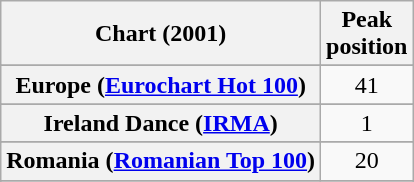<table class="wikitable sortable plainrowheaders" style="text-align:center">
<tr>
<th scope="col">Chart (2001)</th>
<th scope="col">Peak<br>position</th>
</tr>
<tr>
</tr>
<tr>
</tr>
<tr>
</tr>
<tr>
</tr>
<tr>
</tr>
<tr>
</tr>
<tr>
<th scope="row">Europe (<a href='#'>Eurochart Hot 100</a>)</th>
<td>41</td>
</tr>
<tr>
</tr>
<tr>
</tr>
<tr>
</tr>
<tr>
<th scope="row">Ireland Dance (<a href='#'>IRMA</a>)</th>
<td>1</td>
</tr>
<tr>
</tr>
<tr>
<th scope="row">Romania (<a href='#'>Romanian Top 100</a>)</th>
<td>20</td>
</tr>
<tr>
</tr>
<tr>
</tr>
<tr>
</tr>
<tr>
</tr>
<tr>
</tr>
<tr>
</tr>
<tr>
</tr>
</table>
